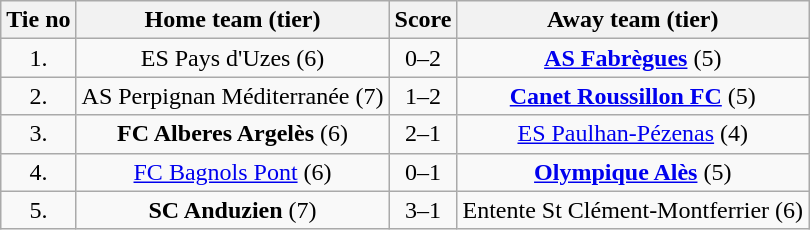<table class="wikitable" style="text-align: center">
<tr>
<th>Tie no</th>
<th>Home team (tier)</th>
<th>Score</th>
<th>Away team (tier)</th>
</tr>
<tr>
<td>1.</td>
<td>ES Pays d'Uzes (6)</td>
<td>0–2</td>
<td><strong><a href='#'>AS Fabrègues</a></strong> (5)</td>
</tr>
<tr>
<td>2.</td>
<td>AS Perpignan Méditerranée (7)</td>
<td>1–2</td>
<td><strong><a href='#'>Canet Roussillon FC</a></strong> (5)</td>
</tr>
<tr>
<td>3.</td>
<td><strong>FC Alberes Argelès</strong> (6)</td>
<td>2–1</td>
<td><a href='#'>ES Paulhan-Pézenas</a> (4)</td>
</tr>
<tr>
<td>4.</td>
<td><a href='#'>FC Bagnols Pont</a> (6)</td>
<td>0–1</td>
<td><strong><a href='#'>Olympique Alès</a></strong> (5)</td>
</tr>
<tr>
<td>5.</td>
<td><strong>SC Anduzien</strong> (7)</td>
<td>3–1</td>
<td>Entente St Clément-Montferrier (6)</td>
</tr>
</table>
